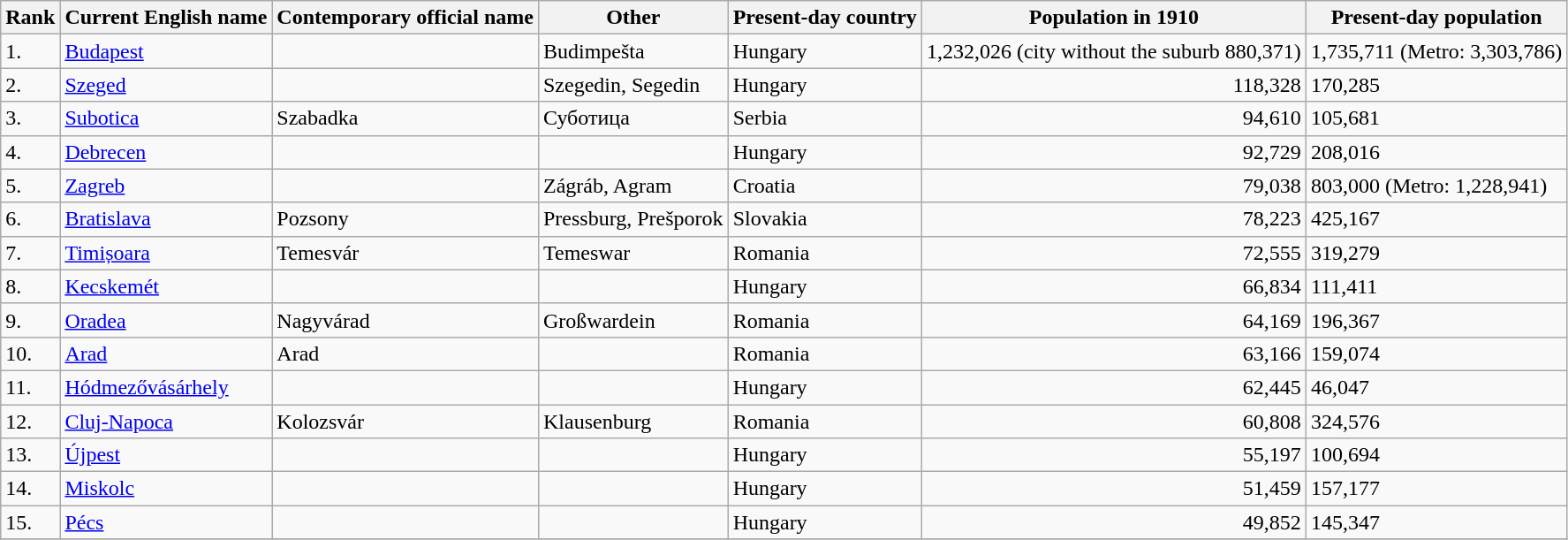<table class="wikitable">
<tr>
<th>Rank</th>
<th>Current English name</th>
<th>Contemporary official name</th>
<th>Other</th>
<th>Present-day country</th>
<th>Population in 1910</th>
<th>Present-day population</th>
</tr>
<tr>
<td>1.</td>
<td><a href='#'>Budapest</a></td>
<td></td>
<td>Budimpešta</td>
<td>Hungary</td>
<td align=right>1,232,026 (city without the suburb 880,371)</td>
<td>1,735,711 (Metro: 3,303,786)</td>
</tr>
<tr>
<td>2.</td>
<td><a href='#'>Szeged</a></td>
<td></td>
<td>Szegedin, Segedin</td>
<td>Hungary</td>
<td align=right>118,328</td>
<td>170,285</td>
</tr>
<tr>
<td>3.</td>
<td><a href='#'>Subotica</a></td>
<td>Szabadka</td>
<td>Суботица</td>
<td>Serbia</td>
<td align=right>94,610</td>
<td>105,681</td>
</tr>
<tr>
<td>4.</td>
<td><a href='#'>Debrecen</a></td>
<td></td>
<td></td>
<td>Hungary</td>
<td align=right>92,729</td>
<td>208,016</td>
</tr>
<tr>
<td>5.</td>
<td><a href='#'>Zagreb</a></td>
<td></td>
<td>Zágráb, Agram</td>
<td>Croatia</td>
<td align=right>79,038</td>
<td>803,000 (Metro: 1,228,941)</td>
</tr>
<tr>
<td>6.</td>
<td><a href='#'>Bratislava</a></td>
<td>Pozsony</td>
<td>Pressburg, Prešporok</td>
<td>Slovakia</td>
<td align=right>78,223</td>
<td>425,167</td>
</tr>
<tr>
<td>7.</td>
<td><a href='#'>Timișoara</a></td>
<td>Temesvár</td>
<td>Temeswar</td>
<td>Romania</td>
<td align=right>72,555</td>
<td>319,279</td>
</tr>
<tr>
<td>8.</td>
<td><a href='#'>Kecskemét</a></td>
<td></td>
<td></td>
<td>Hungary</td>
<td align=right>66,834</td>
<td>111,411</td>
</tr>
<tr>
<td>9.</td>
<td><a href='#'>Oradea</a></td>
<td>Nagyvárad</td>
<td>Großwardein</td>
<td>Romania</td>
<td align=right>64,169</td>
<td>196,367</td>
</tr>
<tr>
<td>10.</td>
<td><a href='#'>Arad</a></td>
<td>Arad</td>
<td></td>
<td>Romania</td>
<td align=right>63,166</td>
<td>159,074</td>
</tr>
<tr>
<td>11.</td>
<td><a href='#'>Hódmezővásárhely</a></td>
<td></td>
<td></td>
<td>Hungary</td>
<td align=right>62,445</td>
<td>46,047</td>
</tr>
<tr>
<td>12.</td>
<td><a href='#'>Cluj-Napoca</a></td>
<td>Kolozsvár</td>
<td>Klausenburg</td>
<td>Romania</td>
<td align=right>60,808</td>
<td>324,576</td>
</tr>
<tr>
<td>13.</td>
<td><a href='#'>Újpest</a></td>
<td></td>
<td></td>
<td>Hungary</td>
<td align=right>55,197</td>
<td>100,694</td>
</tr>
<tr>
<td>14.</td>
<td><a href='#'>Miskolc</a></td>
<td></td>
<td></td>
<td>Hungary</td>
<td align=right>51,459</td>
<td>157,177</td>
</tr>
<tr>
<td>15.</td>
<td><a href='#'>Pécs</a></td>
<td></td>
<td></td>
<td>Hungary</td>
<td align=right>49,852</td>
<td>145,347</td>
</tr>
<tr>
</tr>
</table>
